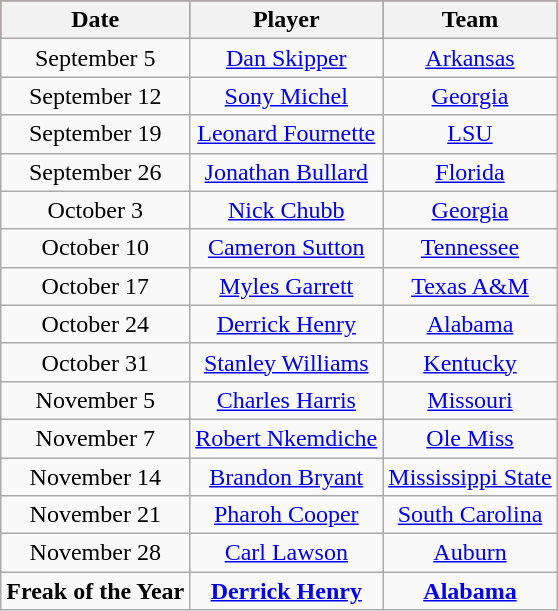<table class="wikitable" style="text-align:center">
<tr style="background:#A32638;"|>
<th>Date</th>
<th>Player</th>
<th>Team</th>
</tr>
<tr>
<td>September 5</td>
<td><a href='#'>Dan Skipper</a></td>
<td><a href='#'>Arkansas</a></td>
</tr>
<tr>
<td>September 12</td>
<td><a href='#'>Sony Michel</a></td>
<td><a href='#'>Georgia</a></td>
</tr>
<tr>
<td>September 19</td>
<td><a href='#'>Leonard Fournette</a></td>
<td><a href='#'>LSU</a></td>
</tr>
<tr>
<td>September 26</td>
<td><a href='#'>Jonathan Bullard</a></td>
<td><a href='#'>Florida</a></td>
</tr>
<tr>
<td>October 3</td>
<td><a href='#'>Nick Chubb</a></td>
<td><a href='#'>Georgia</a></td>
</tr>
<tr>
<td>October 10</td>
<td><a href='#'>Cameron Sutton</a></td>
<td><a href='#'>Tennessee</a></td>
</tr>
<tr>
<td>October 17</td>
<td><a href='#'>Myles Garrett</a></td>
<td><a href='#'>Texas A&M</a></td>
</tr>
<tr>
<td>October 24</td>
<td><a href='#'>Derrick Henry</a></td>
<td><a href='#'>Alabama</a></td>
</tr>
<tr>
<td>October 31</td>
<td><a href='#'>Stanley Williams</a></td>
<td><a href='#'>Kentucky</a></td>
</tr>
<tr>
<td>November 5</td>
<td><a href='#'>Charles Harris</a></td>
<td><a href='#'>Missouri</a></td>
</tr>
<tr>
<td>November 7</td>
<td><a href='#'>Robert Nkemdiche</a></td>
<td><a href='#'>Ole Miss</a></td>
</tr>
<tr>
<td>November 14</td>
<td><a href='#'>Brandon Bryant</a></td>
<td><a href='#'>Mississippi State</a></td>
</tr>
<tr>
<td>November 21</td>
<td><a href='#'>Pharoh Cooper</a></td>
<td><a href='#'>South Carolina</a></td>
</tr>
<tr>
<td>November 28</td>
<td><a href='#'>Carl Lawson</a></td>
<td><a href='#'>Auburn</a></td>
</tr>
<tr>
<td><strong>Freak of the Year</strong></td>
<td><strong><a href='#'>Derrick Henry</a> </strong></td>
<td><strong><a href='#'>Alabama</a></strong></td>
</tr>
</table>
